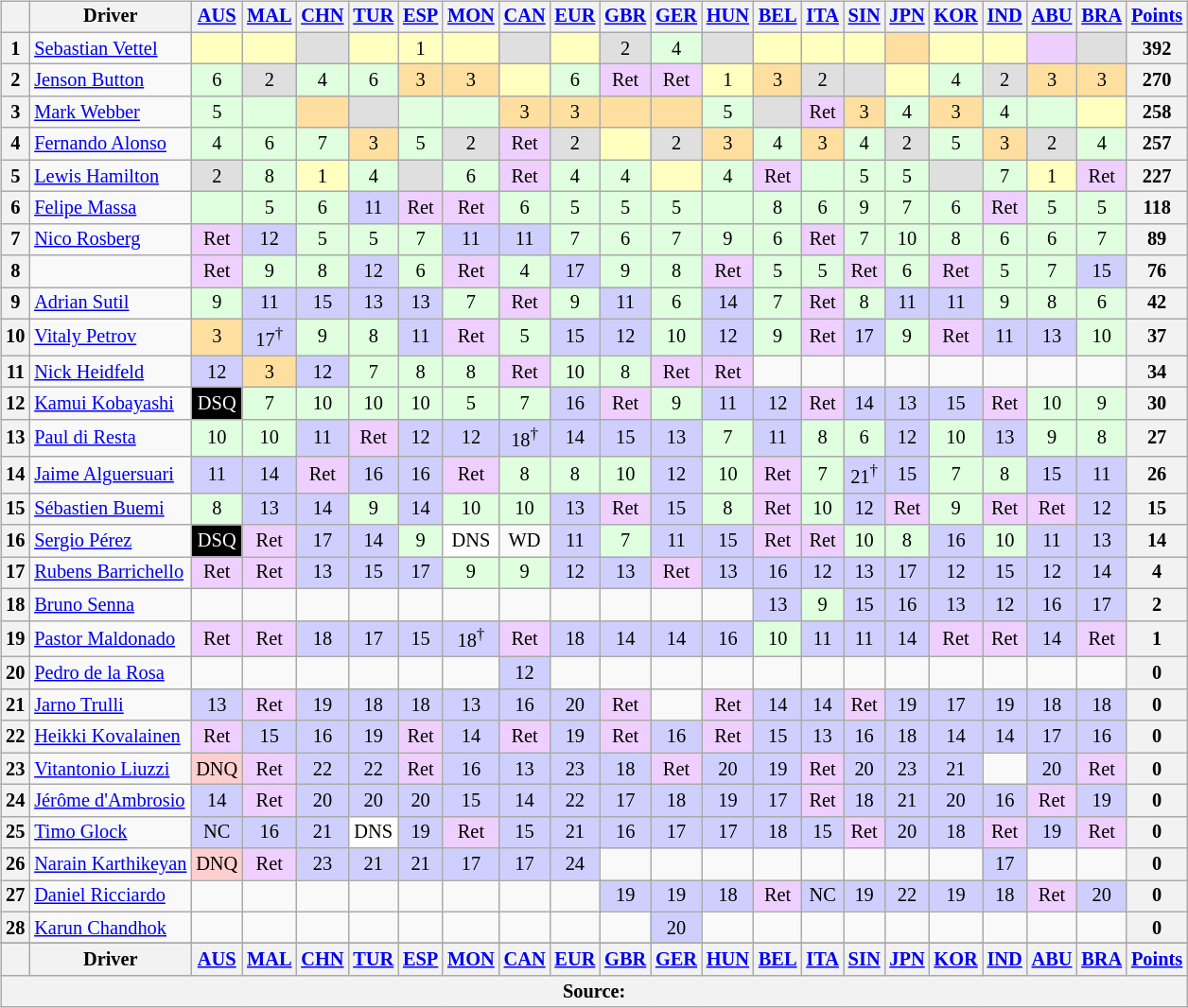<table>
<tr>
<td valign="top"><br><table class="wikitable" style="font-size:85%; text-align:center;">
<tr valign="top">
<th valign="middle"></th>
<th valign="middle">Driver</th>
<th><a href='#'>AUS</a><br></th>
<th><a href='#'>MAL</a><br></th>
<th><a href='#'>CHN</a><br></th>
<th><a href='#'>TUR</a><br></th>
<th><a href='#'>ESP</a><br></th>
<th><a href='#'>MON</a><br></th>
<th><a href='#'>CAN</a><br></th>
<th><a href='#'>EUR</a><br></th>
<th><a href='#'>GBR</a><br></th>
<th><a href='#'>GER</a><br></th>
<th><a href='#'>HUN</a><br></th>
<th><a href='#'>BEL</a><br></th>
<th><a href='#'>ITA</a><br></th>
<th><a href='#'>SIN</a><br></th>
<th><a href='#'>JPN</a><br></th>
<th><a href='#'>KOR</a><br></th>
<th><a href='#'>IND</a><br></th>
<th><a href='#'>ABU</a><br></th>
<th><a href='#'>BRA</a><br></th>
<th valign="middle"><a href='#'>Points</a></th>
</tr>
<tr>
<th>1</th>
<td align="left"> <a href='#'>Sebastian Vettel</a></td>
<td style="background:#ffffbf;"></td>
<td style="background:#ffffbf;"></td>
<td style="background:#dfdfdf;"></td>
<td style="background:#ffffbf;"></td>
<td style="background:#ffffbf;">1</td>
<td style="background:#ffffbf;"></td>
<td style="background:#dfdfdf;"></td>
<td style="background:#ffffbf;"></td>
<td style="background:#dfdfdf;">2</td>
<td style="background:#dfffdf;">4</td>
<td style="background:#dfdfdf;"></td>
<td style="background:#ffffbf;"></td>
<td style="background:#ffffbf;"></td>
<td style="background:#ffffbf;"></td>
<td style="background:#ffdf9f;"></td>
<td style="background:#ffffbf;"></td>
<td style="background:#ffffbf;"></td>
<td style="background:#efcfff;"></td>
<td style="background:#dfdfdf;"></td>
<th align="right">392</th>
</tr>
<tr>
<th>2</th>
<td align="left"> <a href='#'>Jenson Button</a></td>
<td style="background:#dfffdf;">6</td>
<td style="background:#dfdfdf;">2</td>
<td style="background:#dfffdf;">4</td>
<td style="background:#dfffdf;">6</td>
<td style="background:#ffdf9f;">3</td>
<td style="background:#ffdf9f;">3</td>
<td style="background:#ffffbf;"></td>
<td style="background:#dfffdf;">6</td>
<td style="background:#efcfff;">Ret</td>
<td style="background:#efcfff;">Ret</td>
<td style="background:#ffffbf;">1</td>
<td style="background:#ffdf9f;">3</td>
<td style="background:#dfdfdf;">2</td>
<td style="background:#dfdfdf;"></td>
<td style="background:#ffffbf;"></td>
<td style="background:#dfffdf;">4</td>
<td style="background:#dfdfdf;">2</td>
<td style="background:#ffdf9f;">3</td>
<td style="background:#ffdf9f;">3</td>
<th align="right">270</th>
</tr>
<tr>
<th>3</th>
<td align="left"> <a href='#'>Mark Webber</a></td>
<td style="background:#dfffdf;">5</td>
<td style="background:#dfffdf;"></td>
<td style="background:#ffdf9f;"></td>
<td style="background:#dfdfdf;"></td>
<td style="background:#dfffdf;"></td>
<td style="background:#dfffdf;"></td>
<td style="background:#ffdf9f;">3</td>
<td style="background:#ffdf9f;">3</td>
<td style="background:#ffdf9f;"></td>
<td style="background:#ffdf9f;"></td>
<td style="background:#dfffdf;">5</td>
<td style="background:#dfdfdf;"></td>
<td style="background:#efcfff;">Ret</td>
<td style="background:#ffdf9f;">3</td>
<td style="background:#dfffdf;">4</td>
<td style="background:#ffdf9f;">3</td>
<td style="background:#dfffdf;">4</td>
<td style="background:#dfffdf;"></td>
<td style="background:#ffffbf;"></td>
<th align="right">258</th>
</tr>
<tr>
<th>4</th>
<td align="left"> <a href='#'>Fernando Alonso</a></td>
<td style="background:#dfffdf;">4</td>
<td style="background:#dfffdf;">6</td>
<td style="background:#dfffdf;">7</td>
<td style="background:#ffdf9f;">3</td>
<td style="background:#dfffdf;">5</td>
<td style="background:#dfdfdf;">2</td>
<td style="background:#efcfff;">Ret</td>
<td style="background:#dfdfdf;">2</td>
<td style="background:#ffffbf;"></td>
<td style="background:#dfdfdf;">2</td>
<td style="background:#ffdf9f;">3</td>
<td style="background:#dfffdf;">4</td>
<td style="background:#ffdf9f;">3</td>
<td style="background:#dfffdf;">4</td>
<td style="background:#dfdfdf;">2</td>
<td style="background:#dfffdf;">5</td>
<td style="background:#ffdf9f;">3</td>
<td style="background:#dfdfdf;">2</td>
<td style="background:#dfffdf;">4</td>
<th align="right">257</th>
</tr>
<tr>
<th>5</th>
<td align="left"> <a href='#'>Lewis Hamilton</a></td>
<td style="background:#dfdfdf;">2</td>
<td style="background:#dfffdf;">8</td>
<td style="background:#ffffbf;">1</td>
<td style="background:#dfffdf;">4</td>
<td style="background:#dfdfdf;"></td>
<td style="background:#dfffdf;">6</td>
<td style="background:#efcfff;">Ret</td>
<td style="background:#dfffdf;">4</td>
<td style="background:#dfffdf;">4</td>
<td style="background:#ffffbf;"></td>
<td style="background:#dfffdf;">4</td>
<td style="background:#efcfff;">Ret</td>
<td style="background:#dfffdf;"></td>
<td style="background:#dfffdf;">5</td>
<td style="background:#dfffdf;">5</td>
<td style="background:#dfdfdf;"></td>
<td style="background:#dfffdf;">7</td>
<td style="background:#ffffbf;">1</td>
<td style="background:#efcfff;">Ret</td>
<th align="right">227</th>
</tr>
<tr>
<th>6</th>
<td align="left"> <a href='#'>Felipe Massa</a></td>
<td style="background:#dfffdf;"></td>
<td style="background:#dfffdf;">5</td>
<td style="background:#dfffdf;">6</td>
<td style="background:#cfcfff;">11</td>
<td style="background:#efcfff;">Ret</td>
<td style="background:#efcfff;">Ret</td>
<td style="background:#dfffdf;">6</td>
<td style="background:#dfffdf;">5</td>
<td style="background:#dfffdf;">5</td>
<td style="background:#dfffdf;">5</td>
<td style="background:#dfffdf;"></td>
<td style="background:#dfffdf;">8</td>
<td style="background:#dfffdf;">6</td>
<td style="background:#dfffdf;">9</td>
<td style="background:#dfffdf;">7</td>
<td style="background:#dfffdf;">6</td>
<td style="background:#efcfff;">Ret</td>
<td style="background:#dfffdf;">5</td>
<td style="background:#dfffdf;">5</td>
<th align="right">118</th>
</tr>
<tr>
<th>7</th>
<td align="left"> <a href='#'>Nico Rosberg</a></td>
<td style="background:#efcfff;">Ret</td>
<td style="background:#cfcfff;">12</td>
<td style="background:#dfffdf;">5</td>
<td style="background:#dfffdf;">5</td>
<td style="background:#dfffdf;">7</td>
<td style="background:#cfcfff;">11</td>
<td style="background:#cfcfff;">11</td>
<td style="background:#dfffdf;">7</td>
<td style="background:#dfffdf;">6</td>
<td style="background:#dfffdf;">7</td>
<td style="background:#dfffdf;">9</td>
<td style="background:#dfffdf;">6</td>
<td style="background:#efcfff;">Ret</td>
<td style="background:#dfffdf;">7</td>
<td style="background:#dfffdf;">10</td>
<td style="background:#dfffdf;">8</td>
<td style="background:#dfffdf;">6</td>
<td style="background:#dfffdf;">6</td>
<td style="background:#dfffdf;">7</td>
<th align="right">89</th>
</tr>
<tr>
<th>8</th>
<td align="left"></td>
<td style="background:#efcfff;">Ret</td>
<td style="background:#dfffdf;">9</td>
<td style="background:#dfffdf;">8</td>
<td style="background:#cfcfff;">12</td>
<td style="background:#dfffdf;">6</td>
<td style="background:#efcfff;">Ret</td>
<td style="background:#dfffdf;">4</td>
<td style="background:#cfcfff;">17</td>
<td style="background:#dfffdf;">9</td>
<td style="background:#dfffdf;">8</td>
<td style="background:#efcfff;">Ret</td>
<td style="background:#dfffdf;">5</td>
<td style="background:#dfffdf;">5</td>
<td style="background:#efcfff;">Ret</td>
<td style="background:#dfffdf;">6</td>
<td style="background:#efcfff;">Ret</td>
<td style="background:#dfffdf;">5</td>
<td style="background:#dfffdf;">7</td>
<td style="background:#cfcfff;">15</td>
<th align="right">76</th>
</tr>
<tr>
<th>9</th>
<td align="left"> <a href='#'>Adrian Sutil</a></td>
<td style="background:#dfffdf;">9</td>
<td style="background:#cfcfff;">11</td>
<td style="background:#cfcfff;">15</td>
<td style="background:#cfcfff;">13</td>
<td style="background:#cfcfff;">13</td>
<td style="background:#dfffdf;">7</td>
<td style="background:#efcfff;">Ret</td>
<td style="background:#dfffdf;">9</td>
<td style="background:#cfcfff;">11</td>
<td style="background:#dfffdf;">6</td>
<td style="background:#cfcfff;">14</td>
<td style="background:#dfffdf;">7</td>
<td style="background:#efcfff;">Ret</td>
<td style="background:#dfffdf;">8</td>
<td style="background:#cfcfff;">11</td>
<td style="background:#cfcfff;">11</td>
<td style="background:#dfffdf;">9</td>
<td style="background:#dfffdf;">8</td>
<td style="background:#dfffdf;">6</td>
<th align="right">42</th>
</tr>
<tr>
<th>10</th>
<td align="left"> <a href='#'>Vitaly Petrov</a></td>
<td style="background:#ffdf9f;">3</td>
<td style="background:#cfcfff;">17<sup>†</sup></td>
<td style="background:#dfffdf;">9</td>
<td style="background:#dfffdf;">8</td>
<td style="background:#cfcfff;">11</td>
<td style="background:#efcfff;">Ret</td>
<td style="background:#dfffdf;">5</td>
<td style="background:#cfcfff;">15</td>
<td style="background:#cfcfff;">12</td>
<td style="background:#dfffdf;">10</td>
<td style="background:#cfcfff;">12</td>
<td style="background:#dfffdf;">9</td>
<td style="background:#efcfff;">Ret</td>
<td style="background:#cfcfff;">17</td>
<td style="background:#dfffdf;">9</td>
<td style="background:#efcfff;">Ret</td>
<td style="background:#cfcfff;">11</td>
<td style="background:#cfcfff;">13</td>
<td style="background:#dfffdf;">10</td>
<th align="right">37</th>
</tr>
<tr>
<th>11</th>
<td align="left"> <a href='#'>Nick Heidfeld</a></td>
<td style="background:#cfcfff;">12</td>
<td style="background:#ffdf9f;">3</td>
<td style="background:#cfcfff;">12</td>
<td style="background:#dfffdf;">7</td>
<td style="background:#dfffdf;">8</td>
<td style="background:#dfffdf;">8</td>
<td style="background:#efcfff;">Ret</td>
<td style="background:#dfffdf;">10</td>
<td style="background:#dfffdf;">8</td>
<td style="background:#efcfff;">Ret</td>
<td style="background:#efcfff;">Ret</td>
<td></td>
<td></td>
<td></td>
<td></td>
<td></td>
<td></td>
<td></td>
<td></td>
<th align="right">34</th>
</tr>
<tr>
<th>12</th>
<td align="left"> <a href='#'>Kamui Kobayashi</a></td>
<td style="background:#000000; color:white">DSQ</td>
<td style="background:#dfffdf;">7</td>
<td style="background:#dfffdf;">10</td>
<td style="background:#dfffdf;">10</td>
<td style="background:#dfffdf;">10</td>
<td style="background:#dfffdf;">5</td>
<td style="background:#dfffdf;">7</td>
<td style="background:#cfcfff;">16</td>
<td style="background:#efcfff;">Ret</td>
<td style="background:#dfffdf;">9</td>
<td style="background:#cfcfff;">11</td>
<td style="background:#cfcfff;">12</td>
<td style="background:#efcfff;">Ret</td>
<td style="background:#cfcfff;">14</td>
<td style="background:#cfcfff;">13</td>
<td style="background:#cfcfff;">15</td>
<td style="background:#efcfff;">Ret</td>
<td style="background:#dfffdf;">10</td>
<td style="background:#dfffdf;">9</td>
<th align="right">30</th>
</tr>
<tr>
<th>13</th>
<td align="left"> <a href='#'>Paul di Resta</a></td>
<td style="background:#dfffdf;">10</td>
<td style="background:#dfffdf;">10</td>
<td style="background:#cfcfff;">11</td>
<td style="background:#efcfff;">Ret</td>
<td style="background:#cfcfff;">12</td>
<td style="background:#cfcfff;">12</td>
<td style="background:#cfcfff;">18<sup>†</sup></td>
<td style="background:#cfcfff;">14</td>
<td style="background:#cfcfff;">15</td>
<td style="background:#cfcfff;">13</td>
<td style="background:#dfffdf;">7</td>
<td style="background:#cfcfff;">11</td>
<td style="background:#dfffdf;">8</td>
<td style="background:#dfffdf;">6</td>
<td style="background:#cfcfff;">12</td>
<td style="background:#dfffdf;">10</td>
<td style="background:#cfcfff;">13</td>
<td style="background:#dfffdf;">9</td>
<td style="background:#dfffdf;">8</td>
<th align="right">27</th>
</tr>
<tr>
<th>14</th>
<td align="left"> <a href='#'>Jaime Alguersuari</a></td>
<td style="background:#cfcfff;">11</td>
<td style="background:#cfcfff;">14</td>
<td style="background:#efcfff;">Ret</td>
<td style="background:#cfcfff;">16</td>
<td style="background:#cfcfff;">16</td>
<td style="background:#efcfff;">Ret</td>
<td style="background:#dfffdf;">8</td>
<td style="background:#dfffdf;">8</td>
<td style="background:#dfffdf;">10</td>
<td style="background:#cfcfff;">12</td>
<td style="background:#dfffdf;">10</td>
<td style="background:#efcfff;">Ret</td>
<td style="background:#dfffdf;">7</td>
<td style="background:#cfcfff;">21<sup>†</sup></td>
<td style="background:#cfcfff;">15</td>
<td style="background:#dfffdf;">7</td>
<td style="background:#dfffdf;">8</td>
<td style="background:#cfcfff;">15</td>
<td style="background:#cfcfff;">11</td>
<th align="right">26</th>
</tr>
<tr>
<th>15</th>
<td align="left"> <a href='#'>Sébastien Buemi</a></td>
<td style="background:#dfffdf;">8</td>
<td style="background:#cfcfff;">13</td>
<td style="background:#cfcfff;">14</td>
<td style="background:#dfffdf;">9</td>
<td style="background:#cfcfff;">14</td>
<td style="background:#dfffdf;">10</td>
<td style="background:#dfffdf;">10</td>
<td style="background:#cfcfff;">13</td>
<td style="background:#efcfff;">Ret</td>
<td style="background:#cfcfff;">15</td>
<td style="background:#dfffdf;">8</td>
<td style="background:#efcfff;">Ret</td>
<td style="background:#dfffdf;">10</td>
<td style="background:#cfcfff;">12</td>
<td style="background:#efcfff;">Ret</td>
<td style="background:#dfffdf;">9</td>
<td style="background:#efcfff;">Ret</td>
<td style="background:#efcfff;">Ret</td>
<td style="background:#cfcfff;">12</td>
<th align="right">15</th>
</tr>
<tr>
<th>16</th>
<td align="left"> <a href='#'>Sergio Pérez</a></td>
<td style="background:#000000; color:white">DSQ</td>
<td style="background:#efcfff;">Ret</td>
<td style="background:#cfcfff;">17</td>
<td style="background:#cfcfff;">14</td>
<td style="background:#dfffdf;">9</td>
<td style="background:#ffffff;">DNS</td>
<td>WD</td>
<td style="background:#cfcfff;">11</td>
<td style="background:#dfffdf;">7</td>
<td style="background:#cfcfff;">11</td>
<td style="background:#cfcfff;">15</td>
<td style="background:#efcfff;">Ret</td>
<td style="background:#efcfff;">Ret</td>
<td style="background:#dfffdf;">10</td>
<td style="background:#dfffdf;">8</td>
<td style="background:#cfcfff;">16</td>
<td style="background:#dfffdf;">10</td>
<td style="background:#cfcfff;">11</td>
<td style="background:#cfcfff;">13</td>
<th align="right">14</th>
</tr>
<tr>
<th>17</th>
<td align="left"> <a href='#'>Rubens Barrichello</a></td>
<td style="background:#efcfff;">Ret</td>
<td style="background:#efcfff;">Ret</td>
<td style="background:#cfcfff;">13</td>
<td style="background:#cfcfff;">15</td>
<td style="background:#cfcfff;">17</td>
<td style="background:#dfffdf;">9</td>
<td style="background:#dfffdf;">9</td>
<td style="background:#cfcfff;">12</td>
<td style="background:#cfcfff;">13</td>
<td style="background:#efcfff;">Ret</td>
<td style="background:#cfcfff;">13</td>
<td style="background:#cfcfff;">16</td>
<td style="background:#cfcfff;">12</td>
<td style="background:#cfcfff;">13</td>
<td style="background:#cfcfff;">17</td>
<td style="background:#cfcfff;">12</td>
<td style="background:#cfcfff;">15</td>
<td style="background:#cfcfff;">12</td>
<td style="background:#cfcfff;">14</td>
<th align="right">4</th>
</tr>
<tr>
<th>18</th>
<td align="left"> <a href='#'>Bruno Senna</a></td>
<td></td>
<td></td>
<td></td>
<td></td>
<td></td>
<td></td>
<td></td>
<td></td>
<td></td>
<td></td>
<td></td>
<td style="background:#cfcfff;">13</td>
<td style="background:#dfffdf;">9</td>
<td style="background:#cfcfff;">15</td>
<td style="background:#cfcfff;">16</td>
<td style="background:#cfcfff;">13</td>
<td style="background:#cfcfff;">12</td>
<td style="background:#cfcfff;">16</td>
<td style="background:#cfcfff;">17</td>
<th align="right">2</th>
</tr>
<tr>
<th>19</th>
<td align="left"> <a href='#'>Pastor Maldonado</a></td>
<td style="background:#efcfff;">Ret</td>
<td style="background:#efcfff;">Ret</td>
<td style="background:#cfcfff;">18</td>
<td style="background:#cfcfff;">17</td>
<td style="background:#cfcfff;">15</td>
<td style="background:#cfcfff;">18<sup>†</sup></td>
<td style="background:#efcfff;">Ret</td>
<td style="background:#cfcfff;">18</td>
<td style="background:#cfcfff;">14</td>
<td style="background:#cfcfff;">14</td>
<td style="background:#cfcfff;">16</td>
<td style="background:#dfffdf;">10</td>
<td style="background:#cfcfff;">11</td>
<td style="background:#cfcfff;">11</td>
<td style="background:#cfcfff;">14</td>
<td style="background:#efcfff;">Ret</td>
<td style="background:#efcfff;">Ret</td>
<td style="background:#cfcfff;">14</td>
<td style="background:#efcfff;">Ret</td>
<th align="right">1</th>
</tr>
<tr>
<th>20</th>
<td align="left"> <a href='#'>Pedro de la Rosa</a></td>
<td></td>
<td></td>
<td></td>
<td></td>
<td></td>
<td></td>
<td style="background:#cfcfff;">12</td>
<td></td>
<td></td>
<td></td>
<td></td>
<td></td>
<td></td>
<td></td>
<td></td>
<td></td>
<td></td>
<td></td>
<td></td>
<th align="right">0</th>
</tr>
<tr>
<th>21</th>
<td align="left"> <a href='#'>Jarno Trulli</a></td>
<td style="background:#cfcfff;">13</td>
<td style="background:#efcfff;">Ret</td>
<td style="background:#cfcfff;">19</td>
<td style="background:#cfcfff;">18</td>
<td style="background:#cfcfff;">18</td>
<td style="background:#cfcfff;">13</td>
<td style="background:#cfcfff;">16</td>
<td style="background:#cfcfff;">20</td>
<td style="background:#efcfff;">Ret</td>
<td></td>
<td style="background:#efcfff;">Ret</td>
<td style="background:#cfcfff;">14</td>
<td style="background:#cfcfff;">14</td>
<td style="background:#efcfff;">Ret</td>
<td style="background:#cfcfff;">19</td>
<td style="background:#cfcfff;">17</td>
<td style="background:#cfcfff;">19</td>
<td style="background:#cfcfff;">18</td>
<td style="background:#cfcfff;">18</td>
<th align="right">0</th>
</tr>
<tr>
<th>22</th>
<td align="left"> <a href='#'>Heikki Kovalainen</a></td>
<td style="background:#efcfff;">Ret</td>
<td style="background:#cfcfff;">15</td>
<td style="background:#cfcfff;">16</td>
<td style="background:#cfcfff;">19</td>
<td style="background:#efcfff;">Ret</td>
<td style="background:#cfcfff;">14</td>
<td style="background:#efcfff;">Ret</td>
<td style="background:#cfcfff;">19</td>
<td style="background:#efcfff;">Ret</td>
<td style="background:#cfcfff;">16</td>
<td style="background:#efcfff;">Ret</td>
<td style="background:#cfcfff;">15</td>
<td style="background:#cfcfff;">13</td>
<td style="background:#cfcfff;">16</td>
<td style="background:#cfcfff;">18</td>
<td style="background:#cfcfff;">14</td>
<td style="background:#cfcfff;">14</td>
<td style="background:#cfcfff;">17</td>
<td style="background:#cfcfff;">16</td>
<th align="right">0</th>
</tr>
<tr>
<th>23</th>
<td align="left"> <a href='#'>Vitantonio Liuzzi</a></td>
<td style="background:#FFCFCF;">DNQ</td>
<td style="background:#efcfff;">Ret</td>
<td style="background:#cfcfff;">22</td>
<td style="background:#cfcfff;">22</td>
<td style="background:#efcfff;">Ret</td>
<td style="background:#cfcfff;">16</td>
<td style="background:#cfcfff;">13</td>
<td style="background:#cfcfff;">23</td>
<td style="background:#cfcfff;">18</td>
<td style="background:#efcfff;">Ret</td>
<td style="background:#cfcfff;">20</td>
<td style="background:#cfcfff;">19</td>
<td style="background:#efcfff;">Ret</td>
<td style="background:#cfcfff;">20</td>
<td style="background:#cfcfff;">23</td>
<td style="background:#cfcfff;">21</td>
<td></td>
<td style="background:#cfcfff;">20</td>
<td style="background:#efcfff;">Ret</td>
<th align="right">0</th>
</tr>
<tr>
<th>24</th>
<td align="left"> <a href='#'>Jérôme d'Ambrosio</a></td>
<td style="background:#cfcfff;">14</td>
<td style="background:#efcfff;">Ret</td>
<td style="background:#cfcfff;">20</td>
<td style="background:#cfcfff;">20</td>
<td style="background:#cfcfff;">20</td>
<td style="background:#cfcfff;">15</td>
<td style="background:#cfcfff;">14</td>
<td style="background:#cfcfff;">22</td>
<td style="background:#cfcfff;">17</td>
<td style="background:#cfcfff;">18</td>
<td style="background:#cfcfff;">19</td>
<td style="background:#cfcfff;">17</td>
<td style="background:#efcfff;">Ret</td>
<td style="background:#cfcfff;">18</td>
<td style="background:#cfcfff;">21</td>
<td style="background:#cfcfff;">20</td>
<td style="background:#cfcfff;">16</td>
<td style="background:#efcfff;">Ret</td>
<td style="background:#cfcfff;">19</td>
<th align="right">0</th>
</tr>
<tr>
<th>25</th>
<td align="left"> <a href='#'>Timo Glock</a></td>
<td style="background:#cfcfff;">NC</td>
<td style="background:#cfcfff;">16</td>
<td style="background:#cfcfff;">21</td>
<td style="background:#ffffff;">DNS</td>
<td style="background:#cfcfff;">19</td>
<td style="background:#efcfff;">Ret</td>
<td style="background:#cfcfff;">15</td>
<td style="background:#cfcfff;">21</td>
<td style="background:#cfcfff;">16</td>
<td style="background:#cfcfff;">17</td>
<td style="background:#cfcfff;">17</td>
<td style="background:#cfcfff;">18</td>
<td style="background:#cfcfff;">15</td>
<td style="background:#efcfff;">Ret</td>
<td style="background:#cfcfff;">20</td>
<td style="background:#cfcfff;">18</td>
<td style="background:#efcfff;">Ret</td>
<td style="background:#cfcfff;">19</td>
<td style="background:#efcfff;">Ret</td>
<th align="right">0</th>
</tr>
<tr>
<th>26</th>
<td align="left"> <a href='#'>Narain Karthikeyan</a></td>
<td style="background:#FFCFCF;">DNQ</td>
<td style="background:#efcfff;">Ret</td>
<td style="background:#cfcfff;">23</td>
<td style="background:#cfcfff;">21</td>
<td style="background:#cfcfff;">21</td>
<td style="background:#cfcfff;">17</td>
<td style="background:#cfcfff;">17</td>
<td style="background:#cfcfff;">24</td>
<td></td>
<td></td>
<td></td>
<td></td>
<td></td>
<td></td>
<td></td>
<td></td>
<td style="background:#cfcfff;">17</td>
<td></td>
<td></td>
<th align="right">0</th>
</tr>
<tr>
<th>27</th>
<td align="left"> <a href='#'>Daniel Ricciardo</a></td>
<td></td>
<td></td>
<td></td>
<td></td>
<td></td>
<td></td>
<td></td>
<td></td>
<td style="background:#cfcfff;">19</td>
<td style="background:#cfcfff;">19</td>
<td style="background:#cfcfff;">18</td>
<td style="background:#efcfff;">Ret</td>
<td style="background:#cfcfff;">NC</td>
<td style="background:#cfcfff;">19</td>
<td style="background:#cfcfff;">22</td>
<td style="background:#cfcfff;">19</td>
<td style="background:#cfcfff;">18</td>
<td style="background:#efcfff;">Ret</td>
<td style="background:#cfcfff;">20</td>
<th align="right">0</th>
</tr>
<tr>
<th>28</th>
<td align="left"> <a href='#'>Karun Chandhok</a></td>
<td></td>
<td></td>
<td></td>
<td></td>
<td></td>
<td></td>
<td></td>
<td></td>
<td></td>
<td style="background:#cfcfff;">20</td>
<td></td>
<td></td>
<td></td>
<td></td>
<td></td>
<td></td>
<td></td>
<td></td>
<td></td>
<th align="right">0</th>
</tr>
<tr>
</tr>
<tr valign="top">
<th valign="middle"></th>
<th valign="middle">Driver</th>
<th><a href='#'>AUS</a><br></th>
<th><a href='#'>MAL</a><br></th>
<th><a href='#'>CHN</a><br></th>
<th><a href='#'>TUR</a><br></th>
<th><a href='#'>ESP</a><br></th>
<th><a href='#'>MON</a><br></th>
<th><a href='#'>CAN</a><br></th>
<th><a href='#'>EUR</a><br></th>
<th><a href='#'>GBR</a><br></th>
<th><a href='#'>GER</a><br></th>
<th><a href='#'>HUN</a><br></th>
<th><a href='#'>BEL</a><br></th>
<th><a href='#'>ITA</a><br></th>
<th><a href='#'>SIN</a><br></th>
<th><a href='#'>JPN</a><br></th>
<th><a href='#'>KOR</a><br></th>
<th><a href='#'>IND</a><br></th>
<th><a href='#'>ABU</a><br></th>
<th><a href='#'>BRA</a><br></th>
<th valign="middle"><a href='#'>Points</a></th>
</tr>
<tr>
<th colspan="30">Source:</th>
</tr>
</table>
</td>
<td valign="top"><br>
<br></td>
</tr>
</table>
